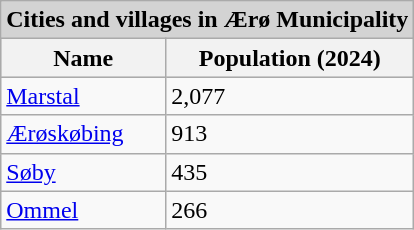<table class="wikitable">
<tr>
<td bgcolor="lightgrey" colspan="5" align=center><strong>Cities and villages in Ærø Municipality</strong></td>
</tr>
<tr bgcolor="#CCCCCC">
<th>Name</th>
<th>Population (2024)</th>
</tr>
<tr>
<td><a href='#'>Marstal</a></td>
<td>2,077</td>
</tr>
<tr>
<td><a href='#'>Ærøskøbing</a></td>
<td>913</td>
</tr>
<tr>
<td><a href='#'>Søby</a></td>
<td>435</td>
</tr>
<tr>
<td><a href='#'>Ommel</a></td>
<td>266</td>
</tr>
</table>
